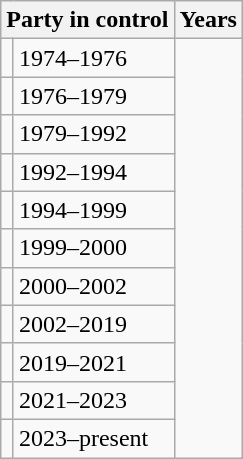<table class="wikitable">
<tr>
<th colspan="2">Party in control</th>
<th>Years</th>
</tr>
<tr>
<td></td>
<td>1974–1976</td>
</tr>
<tr>
<td></td>
<td>1976–1979</td>
</tr>
<tr>
<td></td>
<td>1979–1992</td>
</tr>
<tr>
<td></td>
<td>1992–1994</td>
</tr>
<tr>
<td></td>
<td>1994–1999</td>
</tr>
<tr>
<td></td>
<td>1999–2000</td>
</tr>
<tr>
<td></td>
<td>2000–2002</td>
</tr>
<tr>
<td></td>
<td>2002–2019</td>
</tr>
<tr>
<td></td>
<td>2019–2021</td>
</tr>
<tr>
<td></td>
<td>2021–2023</td>
</tr>
<tr>
<td></td>
<td>2023–present</td>
</tr>
</table>
